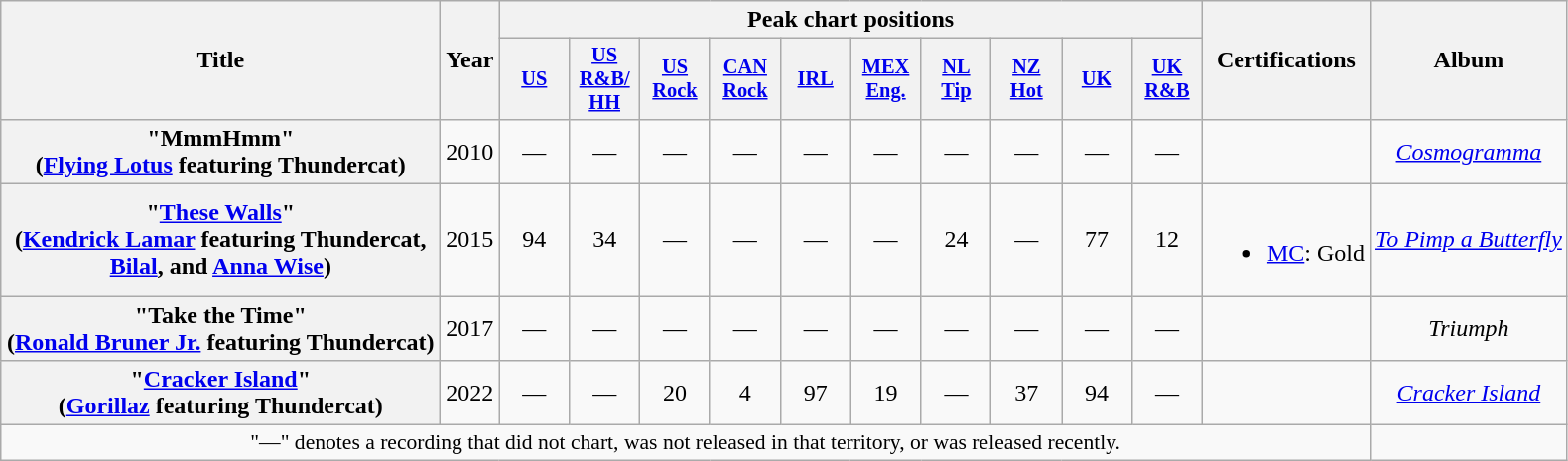<table class="wikitable plainrowheaders" style="text-align:center;">
<tr>
<th scope="col" rowspan="2" style="width:18em;">Title</th>
<th scope="col" rowspan="2">Year</th>
<th scope="col" colspan="10">Peak chart positions</th>
<th scope="col" rowspan="2">Certifications</th>
<th scope="col" rowspan="2">Album</th>
</tr>
<tr>
<th scope="col" style="width:3em;font-size:85%;"><a href='#'>US</a><br></th>
<th scope="col" style="width:3em;font-size:85%;"><a href='#'>US R&B/<br>HH</a><br></th>
<th scope="col" style="width:3em;font-size:85%;"><a href='#'>US<br>Rock</a><br></th>
<th scope="col" style="width:3em;font-size:85%;"><a href='#'>CAN<br>Rock</a><br></th>
<th scope="col" style="width:3em;font-size:85%;"><a href='#'>IRL</a><br></th>
<th scope="col" style="width:3em;font-size:85%;"><a href='#'>MEX<br>Eng.</a><br></th>
<th scope="col" style="width:3em;font-size:85%;"><a href='#'>NL<br>Tip</a><br></th>
<th scope="col" style="width:3em;font-size:85%;"><a href='#'>NZ<br>Hot</a><br></th>
<th scope="col" style="width:3em;font-size:85%;"><a href='#'>UK</a><br></th>
<th scope="col" style="width:3em;font-size:85%;"><a href='#'>UK<br>R&B</a><br></th>
</tr>
<tr>
<th scope="row">"MmmHmm"<br><span>(<a href='#'>Flying Lotus</a> featuring Thundercat)</span></th>
<td>2010</td>
<td>—</td>
<td>—</td>
<td>—</td>
<td>—</td>
<td>—</td>
<td>—</td>
<td>—</td>
<td>—</td>
<td>—</td>
<td>—</td>
<td></td>
<td><em><a href='#'>Cosmogramma</a></em></td>
</tr>
<tr>
<th scope="row">"<a href='#'>These Walls</a>"<br><span>(<a href='#'>Kendrick Lamar</a> featuring Thundercat, <a href='#'>Bilal</a>, and <a href='#'>Anna Wise</a>)</span></th>
<td>2015</td>
<td>94</td>
<td>34</td>
<td>—</td>
<td>—</td>
<td>—</td>
<td>—</td>
<td>24</td>
<td>—</td>
<td>77</td>
<td>12</td>
<td><br><ul><li><a href='#'>MC</a>: Gold</li></ul></td>
<td><em><a href='#'>To Pimp a Butterfly</a></em></td>
</tr>
<tr>
<th scope="row">"Take the Time"<br><span>(<a href='#'>Ronald Bruner Jr.</a> featuring Thundercat)</span></th>
<td>2017</td>
<td>—</td>
<td>—</td>
<td>—</td>
<td>—</td>
<td>—</td>
<td>—</td>
<td>—</td>
<td>—</td>
<td>—</td>
<td>—</td>
<td></td>
<td><em>Triumph</em></td>
</tr>
<tr>
<th scope="row">"<a href='#'>Cracker Island</a>"<br><span>(<a href='#'>Gorillaz</a> featuring Thundercat)</span></th>
<td>2022</td>
<td>—</td>
<td>—</td>
<td>20</td>
<td>4</td>
<td>97</td>
<td>19</td>
<td>—</td>
<td>37</td>
<td>94</td>
<td>—</td>
<td></td>
<td><em><a href='#'>Cracker Island</a></em></td>
</tr>
<tr>
<td colspan="13" style="font-size:90%">"—" denotes a recording that did not chart, was not released in that territory, or was released recently.</td>
</tr>
</table>
